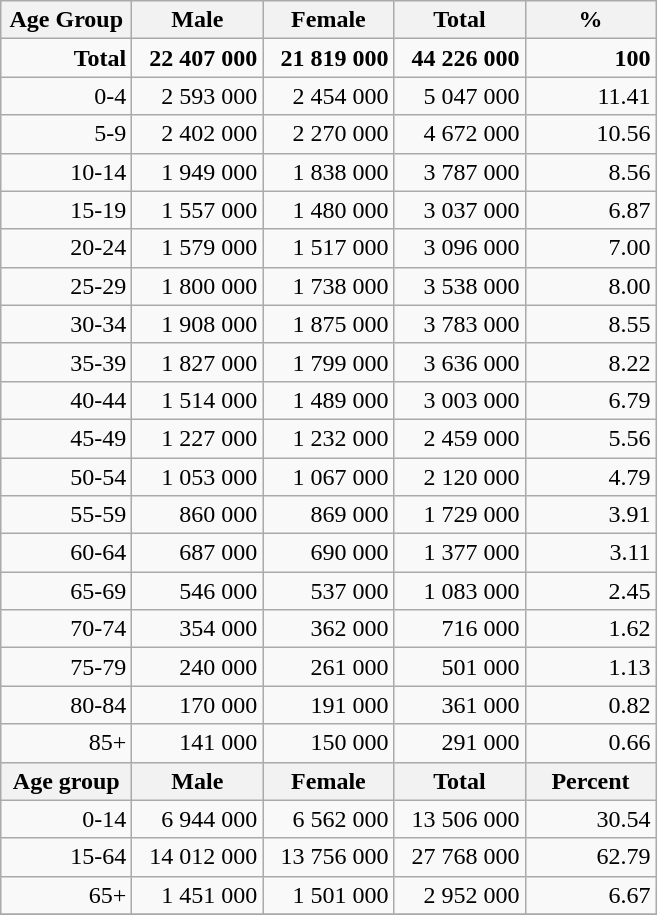<table class="wikitable">
<tr>
<th width="80pt">Age Group</th>
<th width="80pt">Male</th>
<th width="80pt">Female</th>
<th width="80pt">Total</th>
<th width="80pt">%</th>
</tr>
<tr>
<td align="right"><strong>Total</strong></td>
<td align="right"><strong>22 407 000</strong></td>
<td align="right"><strong>21 819 000</strong></td>
<td align="right"><strong>44 226 000</strong></td>
<td align="right"><strong>100</strong></td>
</tr>
<tr>
<td align="right">0-4</td>
<td align="right">2 593 000</td>
<td align="right">2 454 000</td>
<td align="right">5 047 000</td>
<td align="right">11.41</td>
</tr>
<tr>
<td align="right">5-9</td>
<td align="right">2 402 000</td>
<td align="right">2 270 000</td>
<td align="right">4 672 000</td>
<td align="right">10.56</td>
</tr>
<tr>
<td align="right">10-14</td>
<td align="right">1 949 000</td>
<td align="right">1 838 000</td>
<td align="right">3 787 000</td>
<td align="right">8.56</td>
</tr>
<tr>
<td align="right">15-19</td>
<td align="right">1 557 000</td>
<td align="right">1 480 000</td>
<td align="right">3 037 000</td>
<td align="right">6.87</td>
</tr>
<tr>
<td align="right">20-24</td>
<td align="right">1 579 000</td>
<td align="right">1 517 000</td>
<td align="right">3 096 000</td>
<td align="right">7.00</td>
</tr>
<tr>
<td align="right">25-29</td>
<td align="right">1 800 000</td>
<td align="right">1 738 000</td>
<td align="right">3 538 000</td>
<td align="right">8.00</td>
</tr>
<tr>
<td align="right">30-34</td>
<td align="right">1 908 000</td>
<td align="right">1 875 000</td>
<td align="right">3 783 000</td>
<td align="right">8.55</td>
</tr>
<tr>
<td align="right">35-39</td>
<td align="right">1 827 000</td>
<td align="right">1 799 000</td>
<td align="right">3 636 000</td>
<td align="right">8.22</td>
</tr>
<tr>
<td align="right">40-44</td>
<td align="right">1 514 000</td>
<td align="right">1 489 000</td>
<td align="right">3 003 000</td>
<td align="right">6.79</td>
</tr>
<tr>
<td align="right">45-49</td>
<td align="right">1 227 000</td>
<td align="right">1 232 000</td>
<td align="right">2 459 000</td>
<td align="right">5.56</td>
</tr>
<tr>
<td align="right">50-54</td>
<td align="right">1 053 000</td>
<td align="right">1 067 000</td>
<td align="right">2 120 000</td>
<td align="right">4.79</td>
</tr>
<tr>
<td align="right">55-59</td>
<td align="right">860 000</td>
<td align="right">869 000</td>
<td align="right">1 729 000</td>
<td align="right">3.91</td>
</tr>
<tr>
<td align="right">60-64</td>
<td align="right">687 000</td>
<td align="right">690 000</td>
<td align="right">1 377 000</td>
<td align="right">3.11</td>
</tr>
<tr>
<td align="right">65-69</td>
<td align="right">546 000</td>
<td align="right">537 000</td>
<td align="right">1 083 000</td>
<td align="right">2.45</td>
</tr>
<tr>
<td align="right">70-74</td>
<td align="right">354 000</td>
<td align="right">362 000</td>
<td align="right">716 000</td>
<td align="right">1.62</td>
</tr>
<tr>
<td align="right">75-79</td>
<td align="right">240 000</td>
<td align="right">261 000</td>
<td align="right">501 000</td>
<td align="right">1.13</td>
</tr>
<tr>
<td align="right">80-84</td>
<td align="right">170 000</td>
<td align="right">191 000</td>
<td align="right">361 000</td>
<td align="right">0.82</td>
</tr>
<tr>
<td align="right">85+</td>
<td align="right">141 000</td>
<td align="right">150 000</td>
<td align="right">291 000</td>
<td align="right">0.66</td>
</tr>
<tr>
<th width="50">Age group</th>
<th width="80pt">Male</th>
<th width="80">Female</th>
<th width="80">Total</th>
<th width="50">Percent</th>
</tr>
<tr>
<td align="right">0-14</td>
<td align="right">6 944 000</td>
<td align="right">6 562 000</td>
<td align="right">13 506 000</td>
<td align="right">30.54</td>
</tr>
<tr>
<td align="right">15-64</td>
<td align="right">14 012 000</td>
<td align="right">13 756 000</td>
<td align="right">27 768 000</td>
<td align="right">62.79</td>
</tr>
<tr>
<td align="right">65+</td>
<td align="right">1 451 000</td>
<td align="right">1 501 000</td>
<td align="right">2 952 000</td>
<td align="right">6.67</td>
</tr>
<tr>
</tr>
</table>
